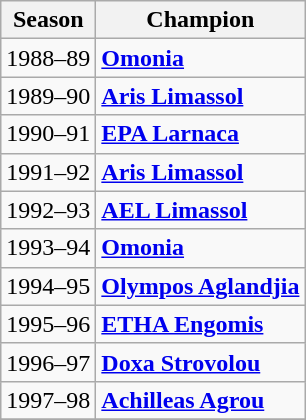<table class="wikitable">
<tr>
<th>Season</th>
<th>Champion</th>
</tr>
<tr>
<td>1988–89</td>
<td><strong><a href='#'>Omonia</a></strong></td>
</tr>
<tr>
<td>1989–90</td>
<td><strong><a href='#'>Aris Limassol</a></strong></td>
</tr>
<tr>
<td>1990–91</td>
<td><strong><a href='#'>EPA Larnaca</a></strong></td>
</tr>
<tr>
<td>1991–92</td>
<td><strong><a href='#'>Aris Limassol</a></strong></td>
</tr>
<tr>
<td>1992–93</td>
<td><strong><a href='#'>AEL Limassol</a></strong></td>
</tr>
<tr>
<td>1993–94</td>
<td><strong><a href='#'>Omonia</a></strong></td>
</tr>
<tr>
<td>1994–95</td>
<td><strong><a href='#'>Olympos Aglandjia</a></strong></td>
</tr>
<tr>
<td>1995–96</td>
<td><strong><a href='#'>ETHA Engomis</a></strong></td>
</tr>
<tr>
<td>1996–97</td>
<td><strong><a href='#'>Doxa Strovolou</a></strong></td>
</tr>
<tr>
<td>1997–98</td>
<td><strong><a href='#'>Achilleas Agrou</a></strong></td>
</tr>
<tr>
</tr>
</table>
